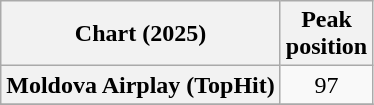<table class="wikitable plainrowheaders" style="text-align:center">
<tr>
<th scope="col">Chart (2025)</th>
<th scope="col">Peak<br>position</th>
</tr>
<tr>
<th scope="row">Moldova Airplay (TopHit)</th>
<td>97</td>
</tr>
<tr>
</tr>
</table>
